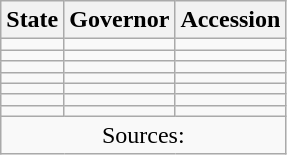<table class="wikitable sortable">
<tr>
<th>State</th>
<th>Governor</th>
<th>Accession</th>
</tr>
<tr>
<td></td>
<td></td>
<td></td>
</tr>
<tr>
<td></td>
<td></td>
<td></td>
</tr>
<tr>
<td></td>
<td></td>
<td></td>
</tr>
<tr>
<td></td>
<td></td>
<td></td>
</tr>
<tr>
<td></td>
<td></td>
<td></td>
</tr>
<tr>
<td></td>
<td></td>
<td></td>
</tr>
<tr>
<td></td>
<td></td>
<td></td>
</tr>
<tr class="sortbottom">
<td colspan="3" style="text-align:center;">Sources:</td>
</tr>
</table>
